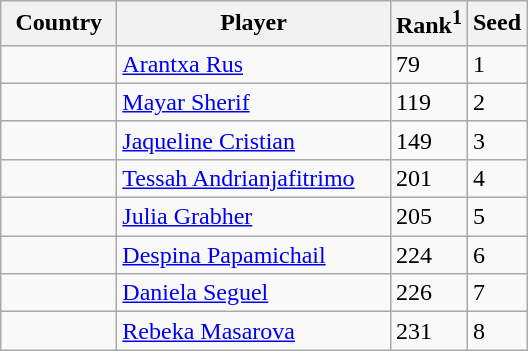<table class="sortable wikitable">
<tr>
<th width="70">Country</th>
<th width="175">Player</th>
<th>Rank<sup>1</sup></th>
<th>Seed</th>
</tr>
<tr>
<td></td>
<td><a href='#'>Arantxa Rus</a></td>
<td>79</td>
<td>1</td>
</tr>
<tr>
<td></td>
<td><a href='#'>Mayar Sherif</a></td>
<td>119</td>
<td>2</td>
</tr>
<tr>
<td></td>
<td><a href='#'>Jaqueline Cristian</a></td>
<td>149</td>
<td>3</td>
</tr>
<tr>
<td></td>
<td><a href='#'>Tessah Andrianjafitrimo</a></td>
<td>201</td>
<td>4</td>
</tr>
<tr>
<td></td>
<td><a href='#'>Julia Grabher</a></td>
<td>205</td>
<td>5</td>
</tr>
<tr>
<td></td>
<td><a href='#'>Despina Papamichail</a></td>
<td>224</td>
<td>6</td>
</tr>
<tr>
<td></td>
<td><a href='#'>Daniela Seguel</a></td>
<td>226</td>
<td>7</td>
</tr>
<tr>
<td></td>
<td><a href='#'>Rebeka Masarova</a></td>
<td>231</td>
<td>8</td>
</tr>
</table>
